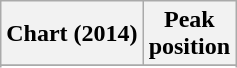<table class="wikitable plainrowheaders sortable" style="text-align:center;">
<tr>
<th>Chart (2014)</th>
<th>Peak<br>position</th>
</tr>
<tr>
</tr>
<tr>
</tr>
<tr>
</tr>
<tr>
</tr>
<tr>
</tr>
</table>
